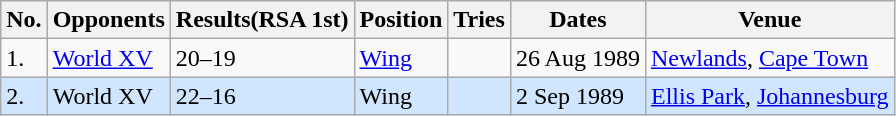<table class="wikitable unsortable">
<tr>
<th>No.</th>
<th>Opponents</th>
<th>Results(RSA 1st)</th>
<th>Position</th>
<th>Tries</th>
<th>Dates</th>
<th>Venue</th>
</tr>
<tr>
<td>1.</td>
<td><a href='#'>World XV</a></td>
<td>20–19</td>
<td><a href='#'>Wing</a></td>
<td></td>
<td>26 Aug 1989</td>
<td><a href='#'>Newlands</a>, <a href='#'>Cape Town</a></td>
</tr>
<tr style="background: #D0E6FF;">
<td>2.</td>
<td>World XV</td>
<td>22–16</td>
<td>Wing</td>
<td></td>
<td>2 Sep 1989</td>
<td><a href='#'>Ellis Park</a>, <a href='#'>Johannesburg</a></td>
</tr>
</table>
